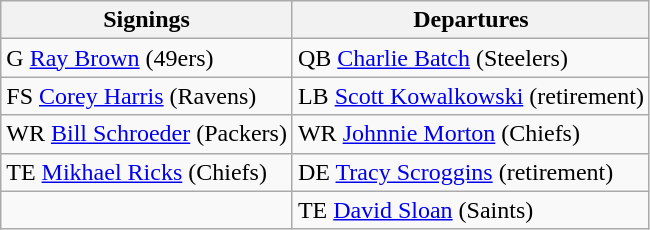<table class="wikitable">
<tr>
<th>Signings</th>
<th>Departures</th>
</tr>
<tr>
<td>G <a href='#'>Ray Brown</a> (49ers)</td>
<td>QB <a href='#'>Charlie Batch</a> (Steelers)</td>
</tr>
<tr>
<td>FS <a href='#'>Corey Harris</a> (Ravens)</td>
<td>LB <a href='#'>Scott Kowalkowski</a> (retirement)</td>
</tr>
<tr>
<td>WR <a href='#'>Bill Schroeder</a> (Packers)</td>
<td>WR <a href='#'>Johnnie Morton</a> (Chiefs)</td>
</tr>
<tr>
<td>TE <a href='#'>Mikhael Ricks</a> (Chiefs)</td>
<td>DE <a href='#'>Tracy Scroggins</a> (retirement)</td>
</tr>
<tr>
<td></td>
<td>TE <a href='#'>David Sloan</a> (Saints)</td>
</tr>
</table>
